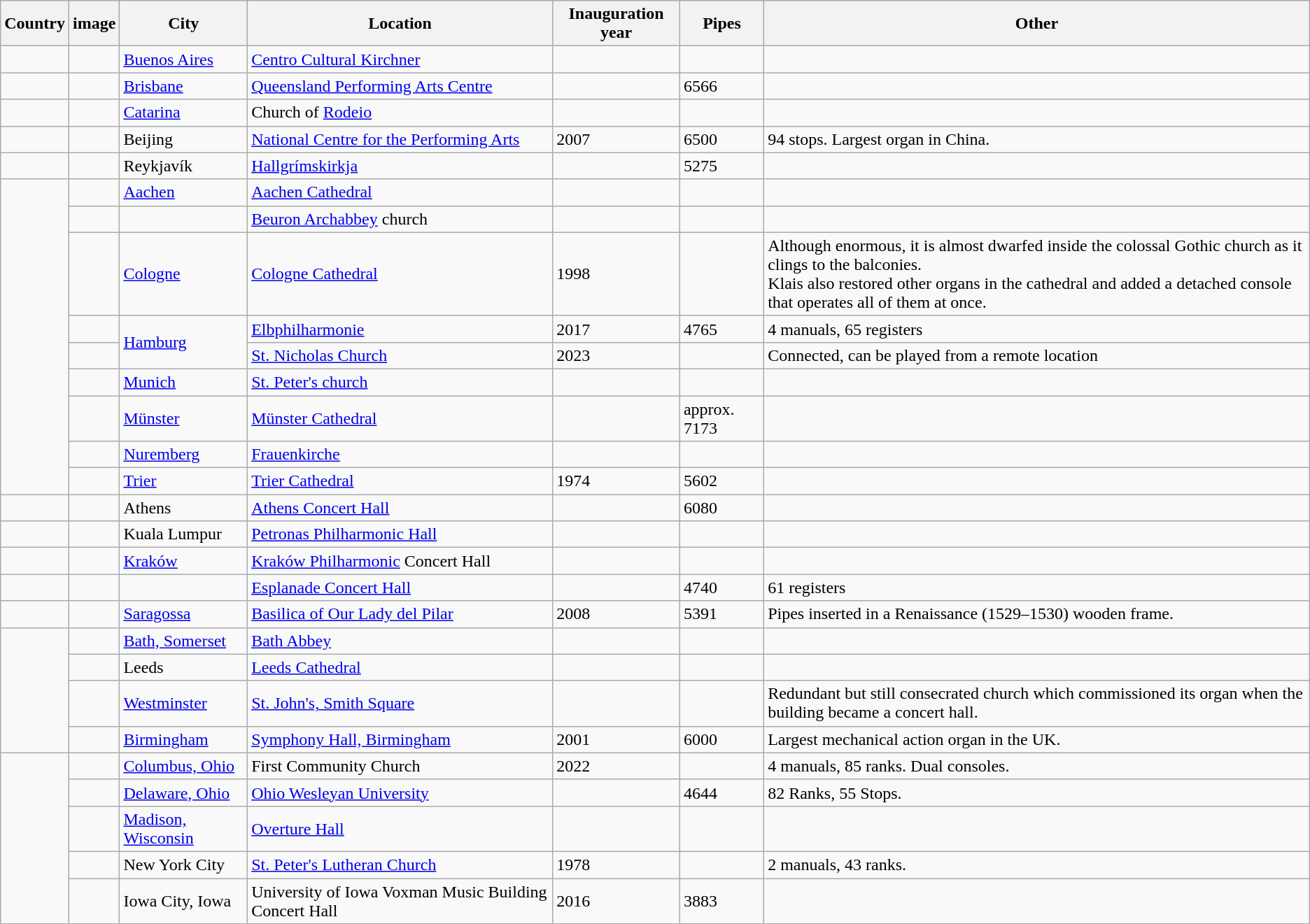<table class="wikitable">
<tr>
<th>Country</th>
<th>image</th>
<th>City</th>
<th>Location</th>
<th>Inauguration year</th>
<th>Pipes</th>
<th>Other</th>
</tr>
<tr>
<td></td>
<td></td>
<td><a href='#'>Buenos Aires</a></td>
<td><a href='#'>Centro Cultural Kirchner</a></td>
<td></td>
<td></td>
<td></td>
</tr>
<tr>
<td></td>
<td></td>
<td><a href='#'>Brisbane</a></td>
<td><a href='#'>Queensland Performing Arts Centre</a></td>
<td></td>
<td>6566</td>
<td></td>
</tr>
<tr>
<td></td>
<td></td>
<td><a href='#'>Catarina</a></td>
<td>Church of <a href='#'>Rodeio</a></td>
<td></td>
<td></td>
<td></td>
</tr>
<tr>
<td></td>
<td></td>
<td>Beijing</td>
<td><a href='#'>National Centre for the Performing Arts</a></td>
<td>2007</td>
<td>6500</td>
<td>94 stops. Largest organ in China.</td>
</tr>
<tr>
<td></td>
<td></td>
<td>Reykjavík</td>
<td><a href='#'>Hallgrímskirkja</a></td>
<td></td>
<td>5275</td>
<td></td>
</tr>
<tr>
<td rowspan="9"></td>
<td></td>
<td><a href='#'>Aachen</a></td>
<td><a href='#'>Aachen Cathedral</a></td>
<td></td>
<td></td>
<td></td>
</tr>
<tr>
<td></td>
<td></td>
<td><a href='#'>Beuron Archabbey</a> church</td>
<td></td>
<td></td>
<td></td>
</tr>
<tr>
<td></td>
<td><a href='#'>Cologne</a></td>
<td><a href='#'>Cologne Cathedral</a></td>
<td>1998</td>
<td></td>
<td>Although enormous, it is almost dwarfed inside the colossal Gothic church as it clings to the balconies.<br>Klais also restored other organs in the cathedral and added a detached console that operates all of them at once.</td>
</tr>
<tr>
<td></td>
<td rowspan="2"><a href='#'>Hamburg</a></td>
<td><a href='#'>Elbphilharmonie</a></td>
<td>2017</td>
<td>4765</td>
<td>4 manuals, 65 registers</td>
</tr>
<tr>
<td></td>
<td><a href='#'>St. Nicholas Church</a></td>
<td>2023</td>
<td></td>
<td>Connected, can be played from a remote location</td>
</tr>
<tr>
<td></td>
<td><a href='#'>Munich</a></td>
<td><a href='#'>St. Peter's church</a></td>
<td></td>
<td></td>
<td></td>
</tr>
<tr>
<td></td>
<td><a href='#'>Münster</a></td>
<td><a href='#'>Münster Cathedral</a></td>
<td></td>
<td>approx. 7173</td>
<td></td>
</tr>
<tr>
<td></td>
<td><a href='#'>Nuremberg</a></td>
<td><a href='#'>Frauenkirche</a></td>
<td></td>
<td></td>
<td></td>
</tr>
<tr>
<td></td>
<td><a href='#'>Trier</a></td>
<td><a href='#'>Trier Cathedral</a></td>
<td>1974</td>
<td>5602</td>
<td></td>
</tr>
<tr>
<td></td>
<td></td>
<td>Athens</td>
<td><a href='#'>Athens Concert Hall</a></td>
<td></td>
<td>6080</td>
<td></td>
</tr>
<tr>
<td></td>
<td></td>
<td>Kuala Lumpur</td>
<td><a href='#'>Petronas Philharmonic Hall</a></td>
<td></td>
<td></td>
<td></td>
</tr>
<tr>
<td></td>
<td></td>
<td><a href='#'>Kraków</a></td>
<td><a href='#'>Kraków Philharmonic</a> Concert Hall</td>
<td></td>
<td></td>
<td></td>
</tr>
<tr>
<td></td>
<td></td>
<td></td>
<td><a href='#'>Esplanade Concert Hall</a></td>
<td></td>
<td>4740</td>
<td>61 registers</td>
</tr>
<tr>
<td></td>
<td></td>
<td><a href='#'>Saragossa</a></td>
<td><a href='#'>Basilica of Our Lady del Pilar</a></td>
<td>2008</td>
<td>5391</td>
<td>Pipes inserted in a Renaissance (1529–1530) wooden frame.</td>
</tr>
<tr>
<td rowspan="4"></td>
<td></td>
<td><a href='#'>Bath, Somerset</a></td>
<td><a href='#'>Bath Abbey</a></td>
<td></td>
<td></td>
<td></td>
</tr>
<tr>
<td></td>
<td>Leeds</td>
<td><a href='#'>Leeds Cathedral</a></td>
<td></td>
<td></td>
<td></td>
</tr>
<tr>
<td></td>
<td><a href='#'>Westminster</a></td>
<td><a href='#'>St. John's, Smith Square</a></td>
<td></td>
<td></td>
<td>Redundant but still consecrated church which commissioned its organ when the building became a concert hall.</td>
</tr>
<tr>
<td></td>
<td><a href='#'>Birmingham</a></td>
<td><a href='#'>Symphony Hall, Birmingham</a></td>
<td>2001</td>
<td>6000</td>
<td>Largest mechanical action organ in the UK.</td>
</tr>
<tr>
<td rowspan="5"></td>
<td></td>
<td><a href='#'>Columbus, Ohio</a></td>
<td>First Community Church</td>
<td>2022</td>
<td></td>
<td>4 manuals, 85 ranks. Dual consoles.</td>
</tr>
<tr>
<td></td>
<td><a href='#'>Delaware, Ohio</a></td>
<td><a href='#'>Ohio Wesleyan University</a></td>
<td></td>
<td>4644</td>
<td>82 Ranks, 55 Stops.</td>
</tr>
<tr>
<td></td>
<td><a href='#'>Madison, Wisconsin</a></td>
<td><a href='#'>Overture Hall</a></td>
<td></td>
<td></td>
<td></td>
</tr>
<tr>
<td></td>
<td>New York City</td>
<td><a href='#'>St. Peter's Lutheran Church</a></td>
<td>1978</td>
<td></td>
<td>2 manuals, 43 ranks.</td>
</tr>
<tr>
<td></td>
<td>Iowa City, Iowa</td>
<td>University of Iowa Voxman Music Building Concert Hall</td>
<td>2016</td>
<td>3883</td>
<td></td>
</tr>
</table>
